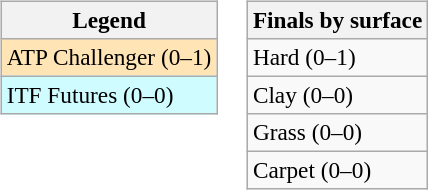<table>
<tr valign=top>
<td><br><table class=wikitable style=font-size:97%>
<tr>
<th>Legend</th>
</tr>
<tr bgcolor=moccasin>
<td>ATP Challenger (0–1)</td>
</tr>
<tr bgcolor=cffcff>
<td>ITF Futures (0–0)</td>
</tr>
</table>
</td>
<td><br><table class=wikitable style=font-size:97%>
<tr>
<th>Finals by surface</th>
</tr>
<tr>
<td>Hard (0–1)</td>
</tr>
<tr>
<td>Clay (0–0)</td>
</tr>
<tr>
<td>Grass (0–0)</td>
</tr>
<tr>
<td>Carpet (0–0)</td>
</tr>
</table>
</td>
</tr>
</table>
